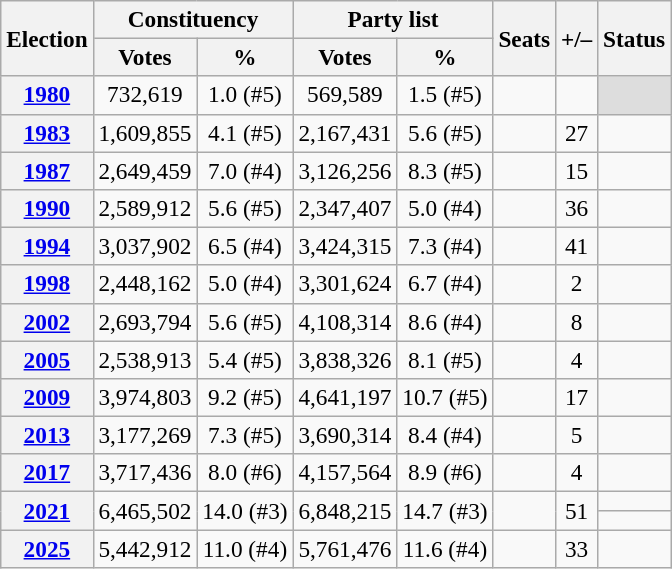<table class="wikitable" style="font-size:97%; text-align:center;">
<tr>
<th rowspan=2>Election</th>
<th colspan=2>Constituency</th>
<th colspan=2>Party list</th>
<th rowspan=2>Seats</th>
<th rowspan=2>+/–</th>
<th rowspan=2>Status</th>
</tr>
<tr>
<th>Votes</th>
<th>%</th>
<th>Votes</th>
<th>%</th>
</tr>
<tr>
<th><a href='#'>1980</a></th>
<td>732,619</td>
<td>1.0 (#5)</td>
<td>569,589</td>
<td>1.5 (#5)</td>
<td></td>
<td></td>
<td style="background:#ddd;"></td>
</tr>
<tr>
<th><a href='#'>1983</a></th>
<td>1,609,855</td>
<td>4.1 (#5)</td>
<td>2,167,431</td>
<td>5.6 (#5)</td>
<td></td>
<td> 27</td>
<td></td>
</tr>
<tr>
<th><a href='#'>1987</a></th>
<td>2,649,459</td>
<td>7.0 (#4)</td>
<td>3,126,256</td>
<td>8.3 (#5)</td>
<td></td>
<td> 15</td>
<td></td>
</tr>
<tr>
<th><a href='#'>1990</a></th>
<td>2,589,912</td>
<td>5.6 (#5)</td>
<td>2,347,407</td>
<td>5.0 (#4)</td>
<td></td>
<td> 36</td>
<td></td>
</tr>
<tr>
<th><a href='#'>1994</a></th>
<td>3,037,902</td>
<td>6.5 (#4)</td>
<td>3,424,315</td>
<td>7.3 (#4)</td>
<td></td>
<td> 41</td>
<td></td>
</tr>
<tr>
<th><a href='#'>1998</a></th>
<td>2,448,162</td>
<td>5.0 (#4)</td>
<td>3,301,624</td>
<td>6.7 (#4)</td>
<td></td>
<td> 2</td>
<td></td>
</tr>
<tr>
<th><a href='#'>2002</a></th>
<td>2,693,794</td>
<td>5.6 (#5)</td>
<td>4,108,314</td>
<td>8.6 (#4)</td>
<td></td>
<td> 8</td>
<td></td>
</tr>
<tr>
<th><a href='#'>2005</a></th>
<td>2,538,913</td>
<td>5.4 (#5)</td>
<td>3,838,326</td>
<td>8.1 (#5)</td>
<td></td>
<td> 4</td>
<td></td>
</tr>
<tr>
<th><a href='#'>2009</a></th>
<td>3,974,803</td>
<td>9.2 (#5)</td>
<td>4,641,197</td>
<td>10.7 (#5)</td>
<td></td>
<td> 17</td>
<td></td>
</tr>
<tr>
<th><a href='#'>2013</a></th>
<td>3,177,269</td>
<td>7.3 (#5)</td>
<td>3,690,314</td>
<td>8.4 (#4)</td>
<td></td>
<td> 5</td>
<td></td>
</tr>
<tr>
<th><a href='#'>2017</a></th>
<td>3,717,436</td>
<td>8.0 (#6)</td>
<td>4,157,564</td>
<td>8.9 (#6)</td>
<td></td>
<td> 4</td>
<td></td>
</tr>
<tr>
<th rowspan=2><a href='#'>2021</a></th>
<td rowspan=2>6,465,502</td>
<td rowspan=2>14.0 (#3)</td>
<td rowspan=2>6,848,215</td>
<td rowspan=2>14.7 (#3)</td>
<td rowspan=2></td>
<td rowspan=2> 51</td>
<td> </td>
</tr>
<tr>
<td> </td>
</tr>
<tr>
<th><a href='#'>2025</a></th>
<td>5,442,912</td>
<td>11.0 (#4)</td>
<td>5,761,476</td>
<td>11.6 (#4)</td>
<td></td>
<td> 33</td>
<td></td>
</tr>
</table>
